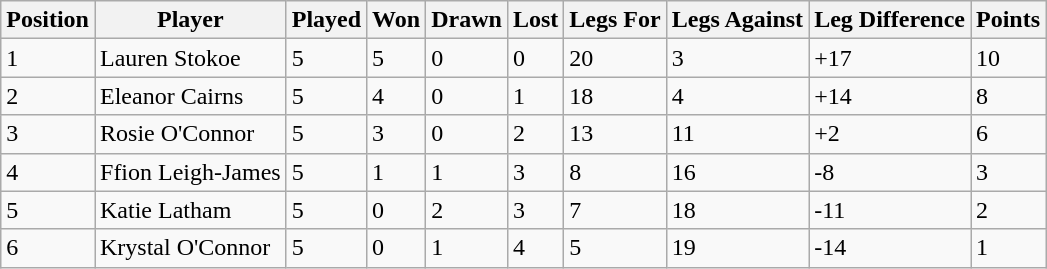<table class="wikitable">
<tr>
<th>Position</th>
<th>Player</th>
<th>Played</th>
<th>Won</th>
<th>Drawn</th>
<th>Lost</th>
<th>Legs For</th>
<th>Legs Against</th>
<th>Leg Difference</th>
<th>Points</th>
</tr>
<tr>
<td>1</td>
<td>Lauren Stokoe </td>
<td>5</td>
<td>5</td>
<td>0</td>
<td>0</td>
<td>20</td>
<td>3</td>
<td>+17</td>
<td>10</td>
</tr>
<tr>
<td>2</td>
<td>Eleanor Cairns </td>
<td>5</td>
<td>4</td>
<td>0</td>
<td>1</td>
<td>18</td>
<td>4</td>
<td>+14</td>
<td>8</td>
</tr>
<tr>
<td>3</td>
<td>Rosie O'Connor </td>
<td>5</td>
<td>3</td>
<td>0</td>
<td>2</td>
<td>13</td>
<td>11</td>
<td>+2</td>
<td>6</td>
</tr>
<tr>
<td>4</td>
<td>Ffion Leigh-James </td>
<td>5</td>
<td>1</td>
<td>1</td>
<td>3</td>
<td>8</td>
<td>16</td>
<td>-8</td>
<td>3</td>
</tr>
<tr>
<td>5</td>
<td>Katie Latham </td>
<td>5</td>
<td>0</td>
<td>2</td>
<td>3</td>
<td>7</td>
<td>18</td>
<td>-11</td>
<td>2</td>
</tr>
<tr>
<td>6</td>
<td>Krystal O'Connor </td>
<td>5</td>
<td>0</td>
<td>1</td>
<td>4</td>
<td>5</td>
<td>19</td>
<td>-14</td>
<td>1</td>
</tr>
</table>
